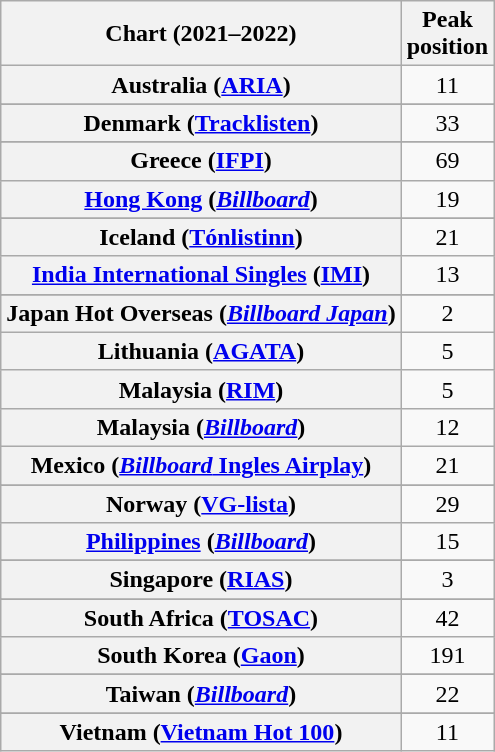<table class="wikitable sortable plainrowheaders" style="text-align:center">
<tr>
<th scope="col">Chart (2021–2022)</th>
<th scope="col">Peak<br>position</th>
</tr>
<tr>
<th scope="row">Australia (<a href='#'>ARIA</a>)</th>
<td>11</td>
</tr>
<tr>
</tr>
<tr>
</tr>
<tr>
</tr>
<tr>
</tr>
<tr>
</tr>
<tr>
<th scope="row">Denmark (<a href='#'>Tracklisten</a>)</th>
<td>33</td>
</tr>
<tr>
</tr>
<tr>
</tr>
<tr>
</tr>
<tr>
<th scope="row">Greece (<a href='#'>IFPI</a>)</th>
<td>69</td>
</tr>
<tr>
<th scope="row"><a href='#'>Hong Kong</a> (<em><a href='#'>Billboard</a></em>)</th>
<td>19</td>
</tr>
<tr>
</tr>
<tr>
<th scope="row">Iceland (<a href='#'>Tónlistinn</a>)</th>
<td>21</td>
</tr>
<tr>
<th scope="row"><a href='#'>India International Singles</a> (<a href='#'>IMI</a>)</th>
<td>13</td>
</tr>
<tr>
</tr>
<tr>
<th scope="row">Japan Hot Overseas (<em><a href='#'>Billboard Japan</a></em>)</th>
<td>2</td>
</tr>
<tr>
<th scope="row">Lithuania (<a href='#'>AGATA</a>)</th>
<td>5</td>
</tr>
<tr>
<th scope="row">Malaysia (<a href='#'>RIM</a>)</th>
<td>5</td>
</tr>
<tr>
<th scope="row">Malaysia (<em><a href='#'>Billboard</a></em>)</th>
<td>12</td>
</tr>
<tr>
<th scope="row">Mexico (<a href='#'><em>Billboard</em> Ingles Airplay</a>)</th>
<td>21</td>
</tr>
<tr>
</tr>
<tr>
</tr>
<tr>
</tr>
<tr>
<th scope="row">Norway (<a href='#'>VG-lista</a>)</th>
<td>29</td>
</tr>
<tr>
<th scope="row"><a href='#'>Philippines</a> (<em><a href='#'>Billboard</a></em>)</th>
<td>15</td>
</tr>
<tr>
</tr>
<tr>
<th scope="row">Singapore (<a href='#'>RIAS</a>)</th>
<td>3</td>
</tr>
<tr>
</tr>
<tr>
<th scope="row">South Africa (<a href='#'>TOSAC</a>)</th>
<td>42</td>
</tr>
<tr>
<th scope="row">South Korea (<a href='#'>Gaon</a>)</th>
<td>191</td>
</tr>
<tr>
</tr>
<tr>
</tr>
<tr>
<th scope="row">Taiwan (<em><a href='#'>Billboard</a></em>)</th>
<td>22</td>
</tr>
<tr>
</tr>
<tr>
</tr>
<tr>
</tr>
<tr>
</tr>
<tr>
</tr>
<tr>
<th scope="row">Vietnam (<a href='#'>Vietnam Hot 100</a>)</th>
<td>11</td>
</tr>
</table>
